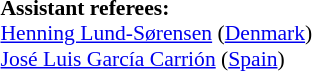<table width=50% style="font-size: 90%">
<tr>
<td><br><strong>Assistant referees:</strong>
<br><a href='#'>Henning Lund-Sørensen</a> (<a href='#'>Denmark</a>)
<br><a href='#'>José Luis García Carrión</a> (<a href='#'>Spain</a>)</td>
</tr>
</table>
